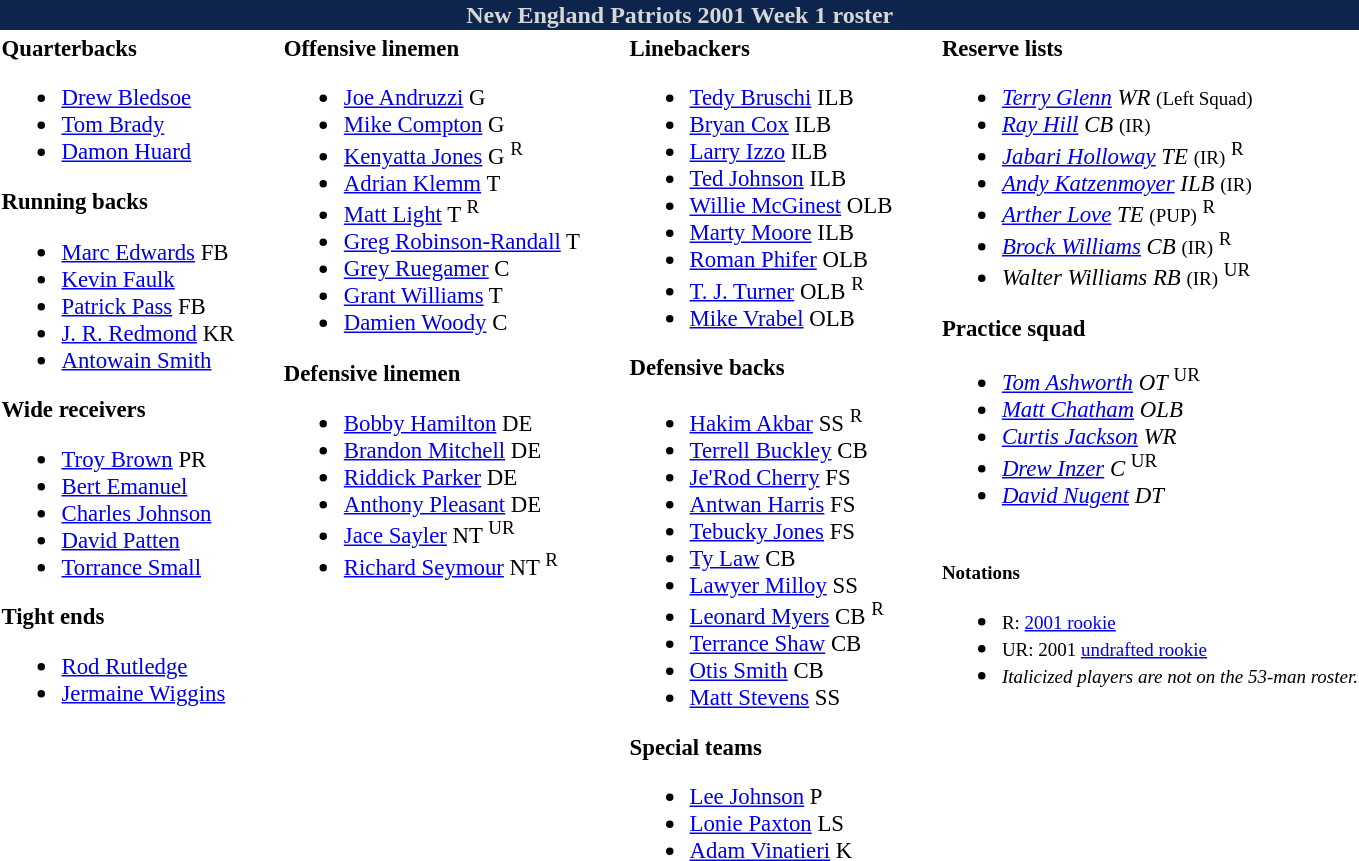<table class="toccolours" style="text-align: left;">
<tr>
<th colspan="9" style="background-color: #0d254c; color: #d6d6d6; text-align: center;">New England Patriots 2001 Week 1 roster</th>
</tr>
<tr>
<td style="font-size: 95%;" valign="top"><strong>Quarterbacks</strong><br><ul><li> <a href='#'>Drew Bledsoe</a></li><li> <a href='#'>Tom Brady</a></li><li> <a href='#'>Damon Huard</a></li></ul><strong>Running backs</strong><ul><li> <a href='#'>Marc Edwards</a> FB</li><li> <a href='#'>Kevin Faulk</a></li><li> <a href='#'>Patrick Pass</a> FB</li><li> <a href='#'>J. R. Redmond</a> KR</li><li> <a href='#'>Antowain Smith</a></li></ul><strong>Wide receivers</strong><ul><li> <a href='#'>Troy Brown</a> PR</li><li> <a href='#'>Bert Emanuel</a></li><li> <a href='#'>Charles Johnson</a></li><li> <a href='#'>David Patten</a></li><li> <a href='#'>Torrance Small</a></li></ul><strong>Tight ends</strong><ul><li> <a href='#'>Rod Rutledge</a></li><li> <a href='#'>Jermaine Wiggins</a></li></ul></td>
<td style="width: 25px;"></td>
<td style="font-size: 95%;" valign="top"><strong>Offensive linemen</strong><br><ul><li> <a href='#'>Joe Andruzzi</a> G</li><li> <a href='#'>Mike Compton</a> G</li><li> <a href='#'>Kenyatta Jones</a> G <sup>R</sup></li><li> <a href='#'>Adrian Klemm</a> T</li><li> <a href='#'>Matt Light</a> T <sup>R</sup></li><li> <a href='#'>Greg Robinson-Randall</a> T</li><li> <a href='#'>Grey Ruegamer</a> C</li><li> <a href='#'>Grant Williams</a> T</li><li> <a href='#'>Damien Woody</a> C</li></ul><strong>Defensive linemen</strong><ul><li> <a href='#'>Bobby Hamilton</a> DE</li><li> <a href='#'>Brandon Mitchell</a> DE</li><li> <a href='#'>Riddick Parker</a> DE</li><li> <a href='#'>Anthony Pleasant</a> DE</li><li> <a href='#'>Jace Sayler</a> NT <sup>UR</sup></li><li> <a href='#'>Richard Seymour</a> NT <sup>R</sup></li></ul></td>
<td style="width: 25px;"></td>
<td style="font-size: 95%;" valign="top"><strong>Linebackers</strong><br><ul><li> <a href='#'>Tedy Bruschi</a> ILB</li><li> <a href='#'>Bryan Cox</a> ILB</li><li> <a href='#'>Larry Izzo</a> ILB</li><li> <a href='#'>Ted Johnson</a> ILB</li><li> <a href='#'>Willie McGinest</a> OLB</li><li> <a href='#'>Marty Moore</a> ILB</li><li> <a href='#'>Roman Phifer</a> OLB</li><li> <a href='#'>T. J. Turner</a> OLB <sup>R</sup></li><li> <a href='#'>Mike Vrabel</a> OLB</li></ul><strong>Defensive backs</strong><ul><li> <a href='#'>Hakim Akbar</a> SS <sup>R</sup></li><li> <a href='#'>Terrell Buckley</a> CB</li><li> <a href='#'>Je'Rod Cherry</a> FS</li><li> <a href='#'>Antwan Harris</a> FS</li><li> <a href='#'>Tebucky Jones</a> FS</li><li> <a href='#'>Ty Law</a> CB</li><li> <a href='#'>Lawyer Milloy</a> SS</li><li> <a href='#'>Leonard Myers</a> CB <sup>R</sup></li><li> <a href='#'>Terrance Shaw</a> CB</li><li> <a href='#'>Otis Smith</a> CB</li><li> <a href='#'>Matt Stevens</a> SS</li></ul><strong>Special teams</strong><ul><li> <a href='#'>Lee Johnson</a> P</li><li> <a href='#'>Lonie Paxton</a> LS</li><li> <a href='#'>Adam Vinatieri</a> K</li></ul></td>
<td style="width: 25px;"></td>
<td style="font-size: 95%;" valign="top"><strong>Reserve lists</strong><br><ul><li> <em><a href='#'>Terry Glenn</a> WR</em> <small>(Left Squad)</small></li><li> <em><a href='#'>Ray Hill</a> CB</em> <small>(IR)</small> </li><li> <em><a href='#'>Jabari Holloway</a> TE</em> <small>(IR)</small> <sup>R</sup> </li><li> <em><a href='#'>Andy Katzenmoyer</a> ILB</em> <small>(IR)</small> </li><li> <em><a href='#'>Arther Love</a> TE</em> <small>(PUP)</small> <sup>R</sup> </li><li> <em><a href='#'>Brock Williams</a> CB</em> <small>(IR)</small> <sup>R</sup> </li><li> <em>Walter Williams RB</em> <small>(IR)</small> <sup>UR</sup> </li></ul><strong>Practice squad</strong><ul><li> <em><a href='#'>Tom Ashworth</a> OT</em> <sup>UR</sup></li><li> <em><a href='#'>Matt Chatham</a> OLB</em></li><li> <em><a href='#'>Curtis Jackson</a> WR</em></li><li> <em><a href='#'>Drew Inzer</a> C</em> <sup>UR</sup></li><li> <em><a href='#'>David Nugent</a> DT</em></li></ul><br>
<small><strong>Notations</strong></small><ul><li><small>R: <a href='#'>2001 rookie</a></small></li><li><small>UR: 2001 <a href='#'>undrafted rookie</a></small></li><li><small><em>Italicized players are not on the 53-man roster.</em></small></li></ul></td>
</tr>
</table>
